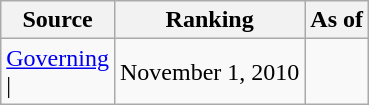<table class="wikitable" style="text-align:center">
<tr>
<th>Source</th>
<th>Ranking</th>
<th>As of</th>
</tr>
<tr>
<td align=left><a href='#'>Governing</a><br>| </td>
<td>November 1, 2010</td>
</tr>
</table>
